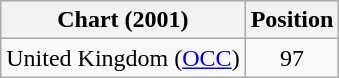<table class="wikitable sortable">
<tr>
<th align="left">Chart (2001)</th>
<th style="text-align:center;">Position</th>
</tr>
<tr>
<td>United Kingdom (<a href='#'>OCC</a>)</td>
<td style="text-align:center;">97</td>
</tr>
</table>
